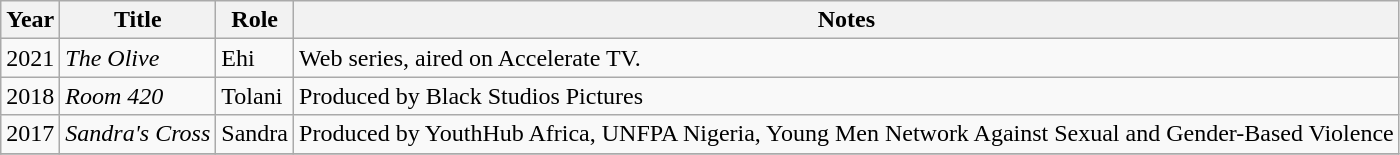<table class="wikitable">
<tr>
<th>Year</th>
<th>Title</th>
<th>Role</th>
<th>Notes</th>
</tr>
<tr>
<td>2021</td>
<td><em>The Olive</em></td>
<td>Ehi</td>
<td>Web series, aired on Accelerate TV.</td>
</tr>
<tr>
<td>2018</td>
<td><em>Room 420</em></td>
<td>Tolani</td>
<td>Produced by Black Studios Pictures</td>
</tr>
<tr>
<td>2017</td>
<td><em>Sandra's Cross</em></td>
<td>Sandra</td>
<td>Produced by YouthHub Africa, UNFPA Nigeria, Young Men Network Against Sexual and Gender-Based Violence</td>
</tr>
<tr>
</tr>
</table>
